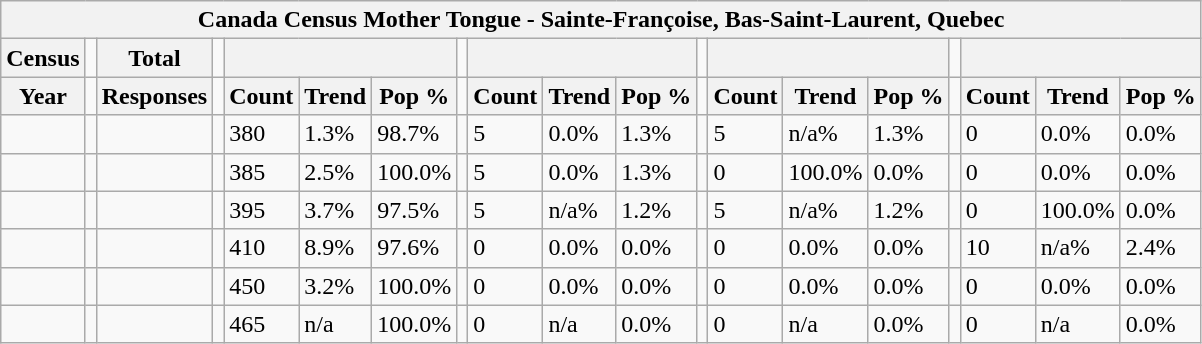<table class="wikitable">
<tr>
<th colspan="19">Canada Census Mother Tongue - Sainte-Françoise, Bas-Saint-Laurent, Quebec</th>
</tr>
<tr>
<th>Census</th>
<td></td>
<th>Total</th>
<td colspan="1"></td>
<th colspan="3"></th>
<td colspan="1"></td>
<th colspan="3"></th>
<td colspan="1"></td>
<th colspan="3"></th>
<td colspan="1"></td>
<th colspan="3"></th>
</tr>
<tr>
<th>Year</th>
<td></td>
<th>Responses</th>
<td></td>
<th>Count</th>
<th>Trend</th>
<th>Pop %</th>
<td></td>
<th>Count</th>
<th>Trend</th>
<th>Pop %</th>
<td></td>
<th>Count</th>
<th>Trend</th>
<th>Pop %</th>
<td></td>
<th>Count</th>
<th>Trend</th>
<th>Pop %</th>
</tr>
<tr>
<td></td>
<td></td>
<td></td>
<td></td>
<td>380</td>
<td> 1.3%</td>
<td>98.7%</td>
<td></td>
<td>5</td>
<td> 0.0%</td>
<td>1.3%</td>
<td></td>
<td>5</td>
<td> n/a%</td>
<td>1.3%</td>
<td></td>
<td>0</td>
<td> 0.0%</td>
<td>0.0%</td>
</tr>
<tr>
<td></td>
<td></td>
<td></td>
<td></td>
<td>385</td>
<td> 2.5%</td>
<td>100.0%</td>
<td></td>
<td>5</td>
<td> 0.0%</td>
<td>1.3%</td>
<td></td>
<td>0</td>
<td> 100.0%</td>
<td>0.0%</td>
<td></td>
<td>0</td>
<td> 0.0%</td>
<td>0.0%</td>
</tr>
<tr>
<td></td>
<td></td>
<td></td>
<td></td>
<td>395</td>
<td> 3.7%</td>
<td>97.5%</td>
<td></td>
<td>5</td>
<td> n/a%</td>
<td>1.2%</td>
<td></td>
<td>5</td>
<td> n/a%</td>
<td>1.2%</td>
<td></td>
<td>0</td>
<td> 100.0%</td>
<td>0.0%</td>
</tr>
<tr>
<td></td>
<td></td>
<td></td>
<td></td>
<td>410</td>
<td> 8.9%</td>
<td>97.6%</td>
<td></td>
<td>0</td>
<td> 0.0%</td>
<td>0.0%</td>
<td></td>
<td>0</td>
<td> 0.0%</td>
<td>0.0%</td>
<td></td>
<td>10</td>
<td> n/a%</td>
<td>2.4%</td>
</tr>
<tr>
<td></td>
<td></td>
<td></td>
<td></td>
<td>450</td>
<td> 3.2%</td>
<td>100.0%</td>
<td></td>
<td>0</td>
<td> 0.0%</td>
<td>0.0%</td>
<td></td>
<td>0</td>
<td> 0.0%</td>
<td>0.0%</td>
<td></td>
<td>0</td>
<td> 0.0%</td>
<td>0.0%</td>
</tr>
<tr>
<td></td>
<td></td>
<td></td>
<td></td>
<td>465</td>
<td>n/a</td>
<td>100.0%</td>
<td></td>
<td>0</td>
<td>n/a</td>
<td>0.0%</td>
<td></td>
<td>0</td>
<td>n/a</td>
<td>0.0%</td>
<td></td>
<td>0</td>
<td>n/a</td>
<td>0.0%</td>
</tr>
</table>
